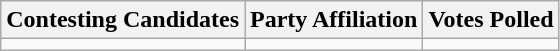<table class="wikitable sortable">
<tr>
<th>Contesting Candidates</th>
<th>Party Affiliation</th>
<th>Votes Polled</th>
</tr>
<tr>
<td></td>
<td></td>
<td></td>
</tr>
</table>
